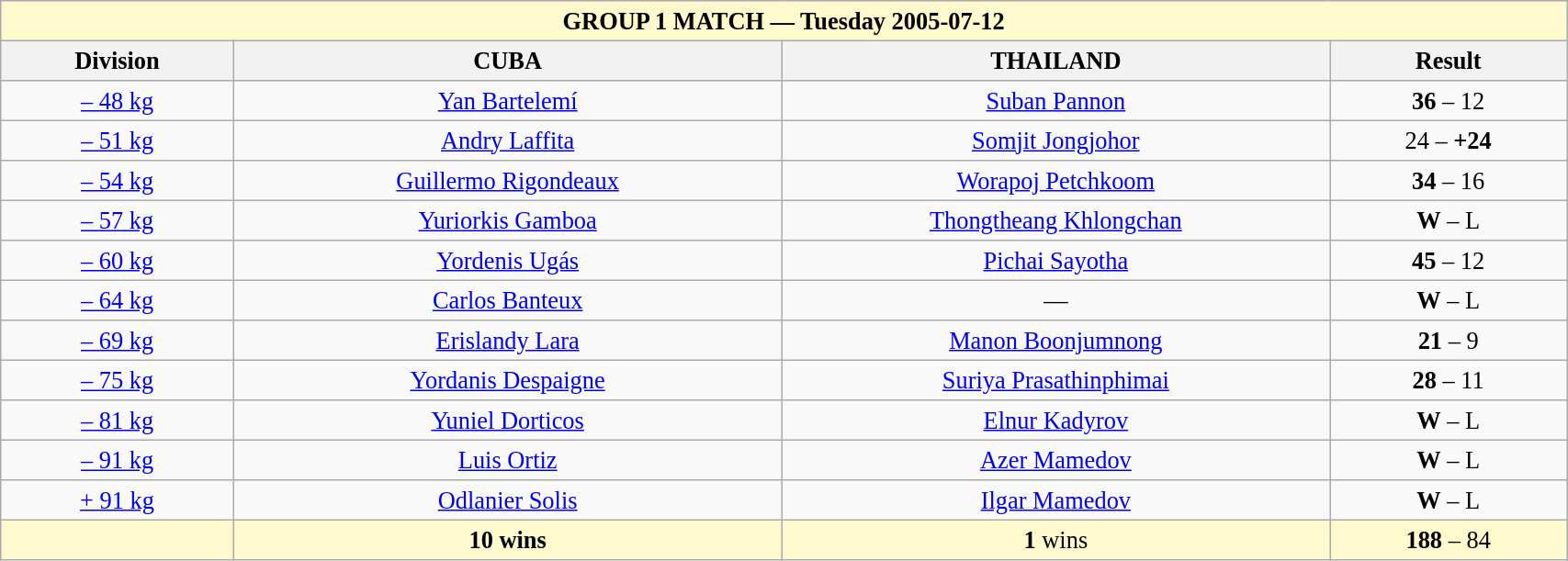<table class="wikitable" style=" text-align:center; font-size:110%;" width="90%">
<tr>
<th colspan="4" style=background:lemonchiffon>GROUP 1 MATCH — Tuesday 2005-07-12</th>
</tr>
<tr>
<th>Division</th>
<th width=35%> CUBA</th>
<th width=35%> THAILAND</th>
<th>Result</th>
</tr>
<tr>
<td><a href='#'>– 48 kg</a></td>
<td><a href='#'>Yan Bartelemí</a></td>
<td><a href='#'>Suban Pannon</a></td>
<td><strong>36</strong> – 12</td>
</tr>
<tr>
<td><a href='#'>– 51 kg</a></td>
<td><a href='#'>Andry Laffita</a></td>
<td><a href='#'>Somjit Jongjohor</a></td>
<td>24 – <strong>+24</strong></td>
</tr>
<tr>
<td><a href='#'>– 54 kg</a></td>
<td><a href='#'>Guillermo Rigondeaux</a></td>
<td><a href='#'>Worapoj Petchkoom</a></td>
<td><strong>34</strong> – 16</td>
</tr>
<tr>
<td><a href='#'>– 57 kg</a></td>
<td><a href='#'>Yuriorkis Gamboa</a></td>
<td><a href='#'>Thongtheang Khlongchan</a></td>
<td><strong>W</strong> – L </td>
</tr>
<tr>
<td><a href='#'>– 60 kg</a></td>
<td><a href='#'>Yordenis Ugás</a></td>
<td><a href='#'>Pichai Sayotha</a></td>
<td><strong>45</strong> – 12</td>
</tr>
<tr>
<td><a href='#'>– 64 kg</a></td>
<td><a href='#'>Carlos Banteux</a></td>
<td>—</td>
<td><strong>W</strong> – L </td>
</tr>
<tr>
<td><a href='#'>– 69 kg</a></td>
<td><a href='#'>Erislandy Lara</a></td>
<td><a href='#'>Manon Boonjumnong</a></td>
<td><strong>21</strong> – 9</td>
</tr>
<tr>
<td><a href='#'>– 75 kg</a></td>
<td><a href='#'>Yordanis Despaigne</a></td>
<td><a href='#'>Suriya Prasathinphimai</a></td>
<td><strong>28</strong> – 11</td>
</tr>
<tr>
<td><a href='#'>– 81 kg</a></td>
<td><a href='#'>Yuniel Dorticos</a></td>
<td><a href='#'>Elnur Kadyrov</a></td>
<td><strong>W</strong> – L </td>
</tr>
<tr>
<td><a href='#'>– 91 kg</a></td>
<td><a href='#'>Luis Ortiz</a></td>
<td><a href='#'>Azer Mamedov</a></td>
<td><strong>W</strong> – L </td>
</tr>
<tr>
<td><a href='#'>+ 91 kg</a></td>
<td><a href='#'>Odlanier Solis</a></td>
<td><a href='#'>Ilgar Mamedov</a></td>
<td><strong>W</strong> – L </td>
</tr>
<tr>
<td style=background:lemonchiffon></td>
<td style=background:lemonchiffon><strong>10 wins</strong></td>
<td style=background:lemonchiffon><strong>1</strong> wins</td>
<td style=background:lemonchiffon><strong>188</strong> – 84</td>
</tr>
</table>
